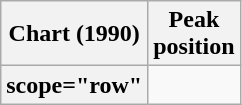<table class="wikitable plainrowheaders sortable">
<tr>
<th scope="col">Chart (1990)</th>
<th scope="col">Peak<br>position</th>
</tr>
<tr>
<th>scope="row" </th>
</tr>
</table>
